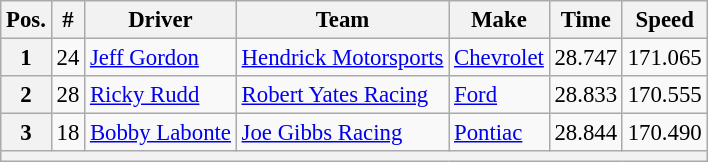<table class="wikitable" style="font-size:95%">
<tr>
<th>Pos.</th>
<th>#</th>
<th>Driver</th>
<th>Team</th>
<th>Make</th>
<th>Time</th>
<th>Speed</th>
</tr>
<tr>
<th>1</th>
<td>24</td>
<td><a href='#'>Jeff Gordon</a></td>
<td><a href='#'>Hendrick Motorsports</a></td>
<td><a href='#'>Chevrolet</a></td>
<td>28.747</td>
<td>171.065</td>
</tr>
<tr>
<th>2</th>
<td>28</td>
<td><a href='#'>Ricky Rudd</a></td>
<td><a href='#'>Robert Yates Racing</a></td>
<td><a href='#'>Ford</a></td>
<td>28.833</td>
<td>170.555</td>
</tr>
<tr>
<th>3</th>
<td>18</td>
<td><a href='#'>Bobby Labonte</a></td>
<td><a href='#'>Joe Gibbs Racing</a></td>
<td><a href='#'>Pontiac</a></td>
<td>28.844</td>
<td>170.490</td>
</tr>
<tr>
<th colspan="7"></th>
</tr>
</table>
